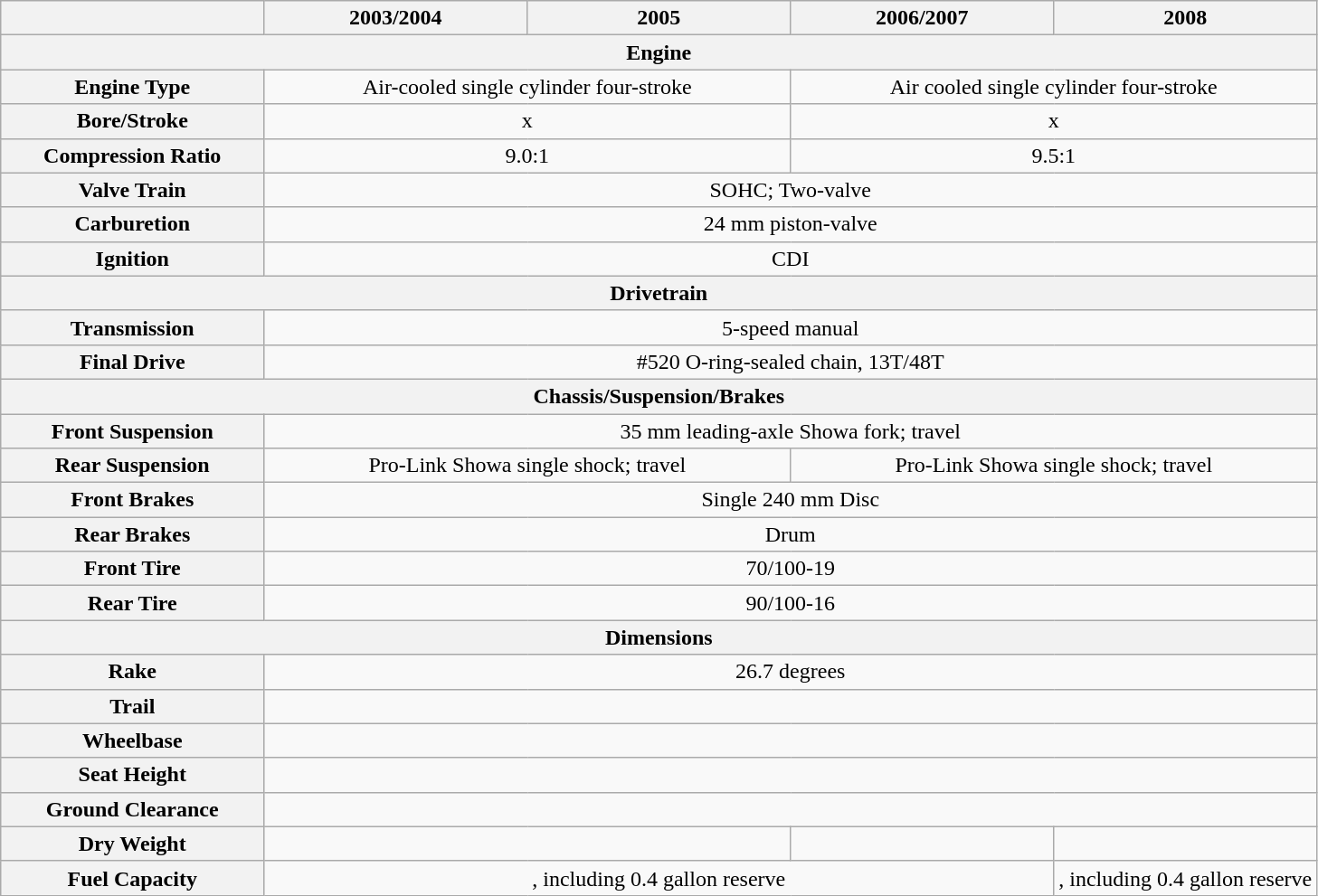<table class="wikitable" style="text-align:center;">
<tr>
<th></th>
<th width="20%">2003/2004</th>
<th width="20%">2005</th>
<th width="20%">2006/2007</th>
<th width="20%">2008</th>
</tr>
<tr>
<th colspan="5">Engine</th>
</tr>
<tr>
<th>Engine Type</th>
<td colspan="2"> Air-cooled single cylinder four-stroke</td>
<td colspan="2"> Air cooled single cylinder four-stroke</td>
</tr>
<tr>
<th>Bore/Stroke</th>
<td colspan="2"> x </td>
<td colspan="2"> x </td>
</tr>
<tr>
<th>Compression Ratio</th>
<td colspan="2">9.0:1</td>
<td colspan="2">9.5:1</td>
</tr>
<tr>
<th>Valve Train</th>
<td colspan="4">SOHC; Two-valve</td>
</tr>
<tr>
<th>Carburetion</th>
<td colspan="4">24 mm piston-valve</td>
</tr>
<tr>
<th>Ignition</th>
<td colspan="4">CDI</td>
</tr>
<tr>
<th colspan="5">Drivetrain</th>
</tr>
<tr>
<th>Transmission</th>
<td colspan="4">5-speed manual</td>
</tr>
<tr>
<th>Final Drive</th>
<td colspan="4">#520 O-ring-sealed chain, 13T/48T</td>
</tr>
<tr>
<th colspan="5">Chassis/Suspension/Brakes</th>
</tr>
<tr>
<th>Front Suspension</th>
<td colspan="4">35 mm leading-axle Showa fork;  travel</td>
</tr>
<tr>
<th>Rear Suspension</th>
<td colspan="2">Pro-Link Showa single shock;  travel</td>
<td colspan="2">Pro-Link Showa single shock;  travel</td>
</tr>
<tr>
<th>Front Brakes</th>
<td colspan='4'>Single 240 mm Disc</td>
</tr>
<tr>
<th>Rear Brakes</th>
<td colspan="4">Drum</td>
</tr>
<tr>
<th>Front Tire</th>
<td colspan="4">70/100-19</td>
</tr>
<tr>
<th>Rear Tire</th>
<td colspan="4">90/100-16</td>
</tr>
<tr>
<th colspan="5">Dimensions</th>
</tr>
<tr>
<th>Rake</th>
<td colspan="4">26.7 degrees</td>
</tr>
<tr>
<th>Trail</th>
<td colspan="4"></td>
</tr>
<tr>
<th>Wheelbase</th>
<td colspan="4"></td>
</tr>
<tr>
<th>Seat Height</th>
<td colspan="4"></td>
</tr>
<tr>
<th>Ground Clearance</th>
<td colspan="4"></td>
</tr>
<tr>
<th>Dry Weight</th>
<td colspan="2"></td>
<td></td>
<td></td>
</tr>
<tr>
<th>Fuel Capacity</th>
<td colspan="3">, including 0.4 gallon reserve</td>
<td>, including 0.4 gallon reserve</td>
</tr>
</table>
